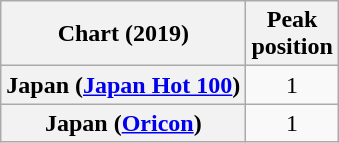<table class="wikitable plainrowheaders" style="text-align:center">
<tr>
<th scope="col">Chart (2019)</th>
<th scope="col">Peak<br>position</th>
</tr>
<tr>
<th scope="row">Japan (<a href='#'>Japan Hot 100</a>)</th>
<td>1</td>
</tr>
<tr>
<th scope="row">Japan (<a href='#'>Oricon</a>)</th>
<td>1</td>
</tr>
</table>
